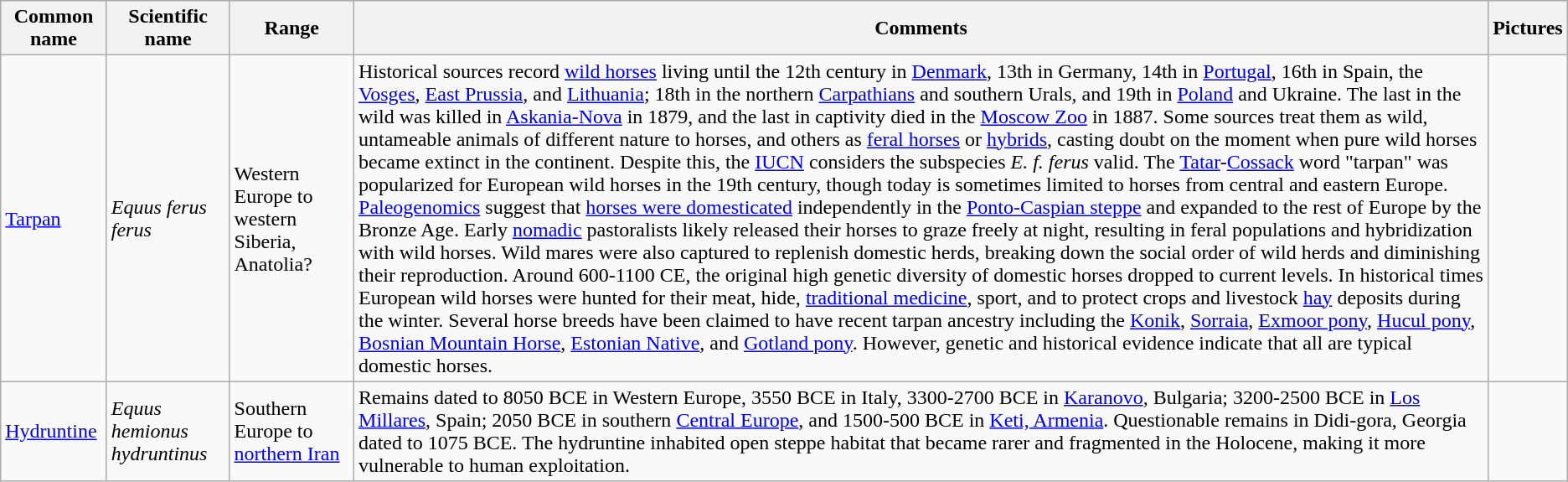<table class="wikitable">
<tr>
<th>Common name</th>
<th>Scientific name</th>
<th>Range</th>
<th class="unsortable">Comments</th>
<th class="unsortable">Pictures</th>
</tr>
<tr>
<td><a href='#'>Tarpan</a></td>
<td><em>Equus ferus ferus</em></td>
<td>Western Europe to western Siberia, Anatolia?</td>
<td>Historical sources record <a href='#'>wild horses</a> living until the 12th century in <a href='#'>Denmark</a>, 13th in Germany, 14th in <a href='#'>Portugal</a>, 16th in Spain, the <a href='#'>Vosges</a>, <a href='#'>East Prussia</a>, and <a href='#'>Lithuania</a>; 18th in the northern <a href='#'>Carpathians</a> and southern Urals, and 19th in <a href='#'>Poland</a> and Ukraine. The last in the wild was killed in <a href='#'>Askania-Nova</a> in 1879, and the last in captivity died in the <a href='#'>Moscow Zoo</a> in 1887. Some sources treat them as wild, untameable animals of different nature to horses, and others as <a href='#'>feral horses</a> or <a href='#'>hybrids</a>, casting doubt on the moment when pure wild horses became extinct in the continent. Despite this, the <a href='#'>IUCN</a> considers the subspecies <em>E. f. ferus</em> valid. The <a href='#'>Tatar</a>-<a href='#'>Cossack</a> word "tarpan" was popularized for European wild horses in the 19th century, though today is sometimes limited to horses from central and eastern Europe.<br><a href='#'>Paleogenomics</a> suggest that <a href='#'>horses were domesticated</a> independently in the <a href='#'>Ponto-Caspian steppe</a> and expanded to the rest of Europe by the Bronze Age. Early <a href='#'>nomadic</a> pastoralists likely released their horses to graze freely at night, resulting in feral populations and hybridization with wild horses. Wild mares were also captured to replenish domestic herds, breaking down the social order of wild herds and diminishing their reproduction. Around 600-1100 CE, the original high genetic diversity of domestic horses dropped to current levels. In historical times European wild horses were hunted for their meat, hide, <a href='#'>traditional medicine</a>, sport, and to protect crops and livestock <a href='#'>hay</a> deposits during the winter. Several horse breeds have been claimed to have recent tarpan ancestry including the <a href='#'>Konik</a>, <a href='#'>Sorraia</a>, <a href='#'>Exmoor pony</a>, <a href='#'>Hucul pony</a>, <a href='#'>Bosnian Mountain Horse</a>, <a href='#'>Estonian Native</a>, and <a href='#'>Gotland pony</a>. However, genetic and historical evidence indicate that all are typical domestic horses.</td>
<td><br><br></td>
</tr>
<tr>
<td><a href='#'>Hydruntine</a></td>
<td><em>Equus hemionus hydruntinus</em></td>
<td>Southern Europe to <a href='#'>northern Iran</a></td>
<td>Remains dated to 8050 BCE in Western Europe, 3550 BCE in Italy, 3300-2700 BCE in <a href='#'>Karanovo</a>, Bulgaria; 3200-2500 BCE in <a href='#'>Los Millares</a>, Spain; 2050 BCE in southern <a href='#'>Central Europe</a>, and 1500-500 BCE in <a href='#'>Keti, Armenia</a>. Questionable remains in Didi-gora, Georgia dated to 1075 BCE. The hydruntine inhabited open steppe habitat that became rarer and fragmented in the Holocene, making it more vulnerable to human exploitation.</td>
<td></td>
</tr>
</table>
